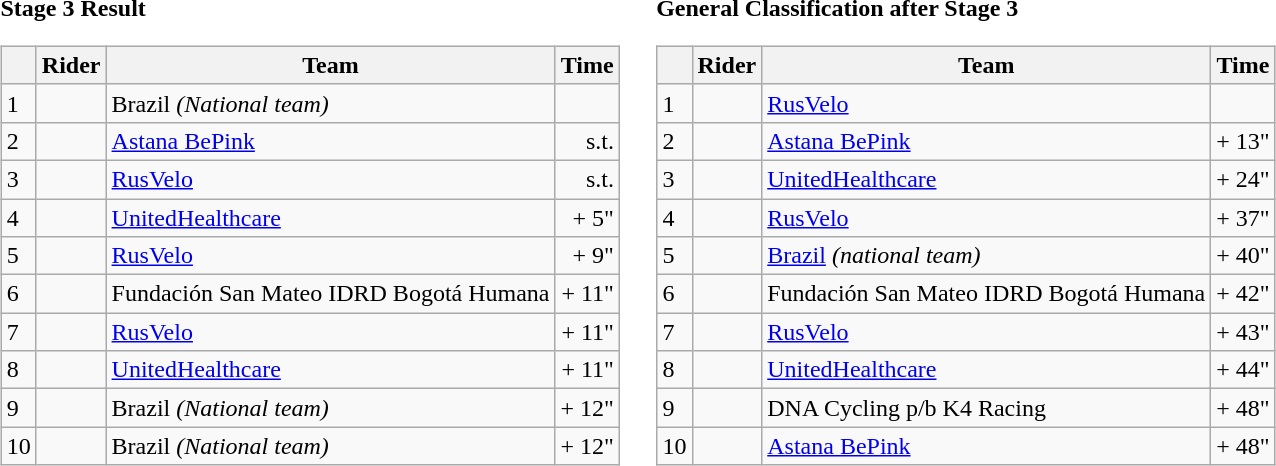<table>
<tr>
<td><strong>Stage 3 Result</strong><br><table class="wikitable">
<tr>
<th></th>
<th>Rider</th>
<th>Team</th>
<th>Time</th>
</tr>
<tr>
<td>1</td>
<td></td>
<td>Brazil <em>(National team)</em></td>
<td align="right"></td>
</tr>
<tr>
<td>2</td>
<td> </td>
<td><a href='#'>Astana BePink</a></td>
<td align="right">s.t.</td>
</tr>
<tr>
<td>3</td>
<td> </td>
<td><a href='#'>RusVelo</a></td>
<td align="right">s.t.</td>
</tr>
<tr>
<td>4</td>
<td></td>
<td><a href='#'>UnitedHealthcare</a></td>
<td align="right">+ 5"</td>
</tr>
<tr>
<td>5</td>
<td></td>
<td><a href='#'>RusVelo</a></td>
<td align="right">+ 9"</td>
</tr>
<tr>
<td>6</td>
<td></td>
<td>Fundación San Mateo IDRD Bogotá Humana</td>
<td align="right">+ 11"</td>
</tr>
<tr>
<td>7</td>
<td></td>
<td><a href='#'>RusVelo</a></td>
<td align="right">+ 11"</td>
</tr>
<tr>
<td>8</td>
<td></td>
<td><a href='#'>UnitedHealthcare</a></td>
<td align="right">+ 11"</td>
</tr>
<tr>
<td>9</td>
<td></td>
<td>Brazil <em>(National team)</em></td>
<td align="right">+ 12"</td>
</tr>
<tr>
<td>10</td>
<td></td>
<td>Brazil <em>(National team)</em></td>
<td align="right">+ 12"</td>
</tr>
</table>
</td>
<td></td>
<td><strong>General Classification after Stage 3</strong><br><table class="wikitable">
<tr>
<th></th>
<th>Rider</th>
<th>Team</th>
<th>Time</th>
</tr>
<tr>
<td>1</td>
<td> </td>
<td><a href='#'>RusVelo</a></td>
<td align="right"></td>
</tr>
<tr>
<td>2</td>
<td> </td>
<td><a href='#'>Astana BePink</a></td>
<td align="right">+ 13"</td>
</tr>
<tr>
<td>3</td>
<td></td>
<td><a href='#'>UnitedHealthcare</a></td>
<td align="right">+ 24"</td>
</tr>
<tr>
<td>4</td>
<td></td>
<td><a href='#'>RusVelo</a></td>
<td align="right">+ 37"</td>
</tr>
<tr>
<td>5</td>
<td></td>
<td><a href='#'>Brazil</a> <em>(national team)</em></td>
<td align="right">+ 40"</td>
</tr>
<tr>
<td>6</td>
<td></td>
<td>Fundación San Mateo IDRD Bogotá Humana</td>
<td align="right">+ 42"</td>
</tr>
<tr>
<td>7</td>
<td></td>
<td><a href='#'>RusVelo</a></td>
<td align="right">+ 43"</td>
</tr>
<tr>
<td>8</td>
<td></td>
<td><a href='#'>UnitedHealthcare</a></td>
<td align="right">+ 44"</td>
</tr>
<tr>
<td>9</td>
<td></td>
<td>DNA Cycling p/b K4 Racing</td>
<td align="right">+ 48"</td>
</tr>
<tr>
<td>10</td>
<td></td>
<td><a href='#'>Astana BePink</a></td>
<td align="right">+ 48"</td>
</tr>
</table>
</td>
</tr>
</table>
